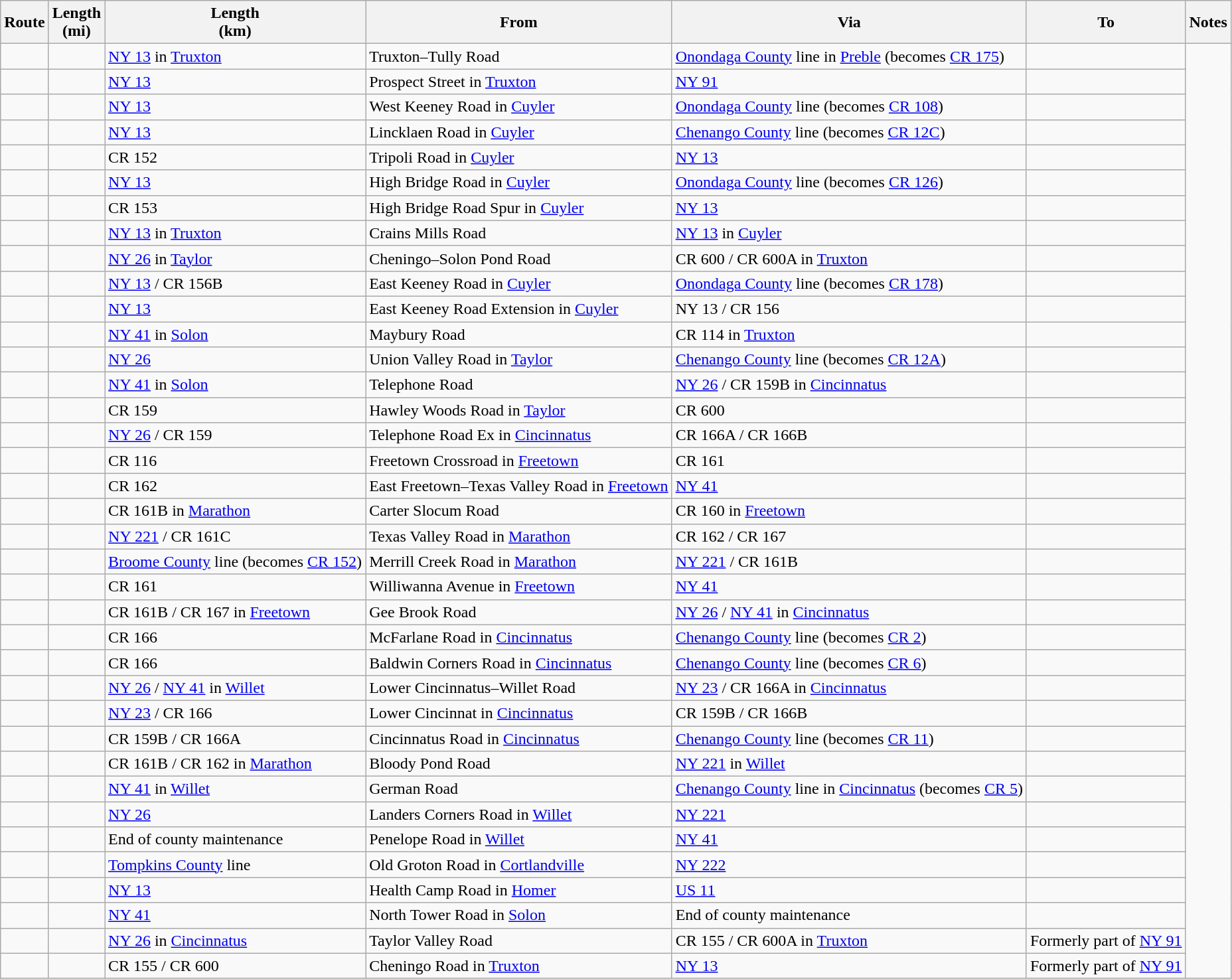<table class="wikitable sortable">
<tr>
<th>Route</th>
<th>Length<br>(mi)</th>
<th>Length<br>(km)</th>
<th class="unsortable">From</th>
<th class="unsortable">Via</th>
<th class="unsortable">To</th>
<th class="unsortable">Notes</th>
</tr>
<tr>
<td id="150"></td>
<td></td>
<td><a href='#'>NY&nbsp;13</a> in <a href='#'>Truxton</a></td>
<td>Truxton–Tully Road</td>
<td><a href='#'>Onondaga County</a> line in <a href='#'>Preble</a> (becomes <a href='#'>CR 175</a>)</td>
<td></td>
</tr>
<tr>
<td id="151"></td>
<td></td>
<td><a href='#'>NY&nbsp;13</a></td>
<td>Prospect Street in <a href='#'>Truxton</a></td>
<td><a href='#'>NY&nbsp;91</a></td>
<td></td>
</tr>
<tr>
<td id="152"></td>
<td></td>
<td><a href='#'>NY&nbsp;13</a></td>
<td>West Keeney Road in <a href='#'>Cuyler</a></td>
<td><a href='#'>Onondaga County</a> line (becomes <a href='#'>CR 108</a>)</td>
<td></td>
</tr>
<tr>
<td id="152A"></td>
<td></td>
<td><a href='#'>NY&nbsp;13</a></td>
<td>Lincklaen Road in <a href='#'>Cuyler</a></td>
<td><a href='#'>Chenango County</a> line (becomes <a href='#'>CR 12C</a>)</td>
<td></td>
</tr>
<tr>
<td id="152B"></td>
<td></td>
<td>CR 152</td>
<td>Tripoli Road in <a href='#'>Cuyler</a></td>
<td><a href='#'>NY&nbsp;13</a></td>
<td></td>
</tr>
<tr>
<td id="153"></td>
<td></td>
<td><a href='#'>NY&nbsp;13</a></td>
<td>High Bridge Road in <a href='#'>Cuyler</a></td>
<td><a href='#'>Onondaga County</a> line (becomes <a href='#'>CR 126</a>)</td>
<td></td>
</tr>
<tr>
<td id="153A"></td>
<td></td>
<td>CR 153</td>
<td>High Bridge Road Spur in <a href='#'>Cuyler</a></td>
<td><a href='#'>NY&nbsp;13</a></td>
<td></td>
</tr>
<tr>
<td id="154"></td>
<td></td>
<td><a href='#'>NY&nbsp;13</a> in <a href='#'>Truxton</a></td>
<td>Crains Mills Road</td>
<td><a href='#'>NY&nbsp;13</a> in <a href='#'>Cuyler</a></td>
<td></td>
</tr>
<tr>
<td id="155"></td>
<td></td>
<td><a href='#'>NY&nbsp;26</a> in <a href='#'>Taylor</a></td>
<td>Cheningo–Solon Pond Road</td>
<td>CR 600 / CR 600A in <a href='#'>Truxton</a></td>
<td></td>
</tr>
<tr>
<td id="156"></td>
<td></td>
<td><a href='#'>NY&nbsp;13</a> / CR 156B</td>
<td>East Keeney Road in <a href='#'>Cuyler</a></td>
<td><a href='#'>Onondaga County</a> line (becomes <a href='#'>CR 178</a>)</td>
<td></td>
</tr>
<tr>
<td id="156B"></td>
<td></td>
<td><a href='#'>NY&nbsp;13</a></td>
<td>East Keeney Road Extension in <a href='#'>Cuyler</a></td>
<td>NY 13 / CR 156</td>
<td></td>
</tr>
<tr>
<td id="157"></td>
<td></td>
<td><a href='#'>NY&nbsp;41</a> in <a href='#'>Solon</a></td>
<td>Maybury Road</td>
<td>CR 114 in <a href='#'>Truxton</a></td>
<td></td>
</tr>
<tr>
<td id="158"></td>
<td></td>
<td><a href='#'>NY&nbsp;26</a></td>
<td>Union Valley Road in <a href='#'>Taylor</a></td>
<td><a href='#'>Chenango County</a> line (becomes <a href='#'>CR 12A</a>)</td>
<td></td>
</tr>
<tr>
<td id="159"></td>
<td></td>
<td><a href='#'>NY&nbsp;41</a> in <a href='#'>Solon</a></td>
<td>Telephone Road</td>
<td><a href='#'>NY&nbsp;26</a> / CR 159B in <a href='#'>Cincinnatus</a></td>
<td></td>
</tr>
<tr>
<td id="159A"></td>
<td></td>
<td>CR 159</td>
<td>Hawley Woods Road in <a href='#'>Taylor</a></td>
<td>CR 600</td>
<td></td>
</tr>
<tr>
<td id="159B"></td>
<td></td>
<td><a href='#'>NY&nbsp;26</a> / CR 159</td>
<td>Telephone Road Ex in <a href='#'>Cincinnatus</a></td>
<td>CR 166A / CR 166B</td>
<td></td>
</tr>
<tr>
<td id="160"></td>
<td></td>
<td>CR 116</td>
<td>Freetown Crossroad in <a href='#'>Freetown</a></td>
<td>CR 161</td>
<td></td>
</tr>
<tr>
<td id="161"></td>
<td></td>
<td>CR 162</td>
<td>East Freetown–Texas Valley Road in <a href='#'>Freetown</a></td>
<td><a href='#'>NY&nbsp;41</a></td>
<td></td>
</tr>
<tr>
<td id="161A"></td>
<td></td>
<td>CR 161B in <a href='#'>Marathon</a></td>
<td>Carter Slocum Road</td>
<td>CR 160 in <a href='#'>Freetown</a></td>
<td></td>
</tr>
<tr>
<td id="161B"></td>
<td></td>
<td><a href='#'>NY&nbsp;221</a> / CR 161C</td>
<td>Texas Valley Road in <a href='#'>Marathon</a></td>
<td>CR 162 / CR 167</td>
<td></td>
</tr>
<tr>
<td id="161C"></td>
<td></td>
<td><a href='#'>Broome County</a> line (becomes <a href='#'>CR 152</a>)</td>
<td>Merrill Creek Road in <a href='#'>Marathon</a></td>
<td><a href='#'>NY&nbsp;221</a> / CR 161B</td>
<td></td>
</tr>
<tr>
<td id="161D"></td>
<td></td>
<td>CR 161</td>
<td>Williwanna Avenue in <a href='#'>Freetown</a></td>
<td><a href='#'>NY&nbsp;41</a></td>
<td></td>
</tr>
<tr>
<td id="162"></td>
<td></td>
<td>CR 161B / CR 167 in <a href='#'>Freetown</a></td>
<td>Gee Brook Road</td>
<td><a href='#'>NY&nbsp;26</a> / <a href='#'>NY&nbsp;41</a> in <a href='#'>Cincinnatus</a></td>
<td></td>
</tr>
<tr>
<td id="164"></td>
<td></td>
<td>CR 166</td>
<td>McFarlane Road in <a href='#'>Cincinnatus</a></td>
<td><a href='#'>Chenango County</a> line (becomes <a href='#'>CR 2</a>)</td>
<td></td>
</tr>
<tr>
<td id="165"></td>
<td></td>
<td>CR 166</td>
<td>Baldwin Corners Road in <a href='#'>Cincinnatus</a></td>
<td><a href='#'>Chenango County</a> line (becomes <a href='#'>CR 6</a>)</td>
<td></td>
</tr>
<tr>
<td id="166"></td>
<td></td>
<td><a href='#'>NY&nbsp;26</a> / <a href='#'>NY&nbsp;41</a> in <a href='#'>Willet</a></td>
<td>Lower Cincinnatus–Willet Road</td>
<td><a href='#'>NY&nbsp;23</a> / CR 166A in <a href='#'>Cincinnatus</a></td>
<td></td>
</tr>
<tr>
<td id="166A"></td>
<td></td>
<td><a href='#'>NY&nbsp;23</a> / CR 166</td>
<td>Lower Cincinnat in <a href='#'>Cincinnatus</a></td>
<td>CR 159B / CR 166B</td>
<td></td>
</tr>
<tr>
<td id="166B"></td>
<td></td>
<td>CR 159B / CR 166A</td>
<td>Cincinnatus Road in <a href='#'>Cincinnatus</a></td>
<td><a href='#'>Chenango County</a> line (becomes <a href='#'>CR 11</a>)</td>
<td></td>
</tr>
<tr>
<td id="167"></td>
<td></td>
<td>CR 161B / CR 162 in <a href='#'>Marathon</a></td>
<td>Bloody Pond Road</td>
<td><a href='#'>NY&nbsp;221</a> in <a href='#'>Willet</a></td>
<td></td>
</tr>
<tr>
<td id="168"></td>
<td></td>
<td><a href='#'>NY&nbsp;41</a> in <a href='#'>Willet</a></td>
<td>German Road</td>
<td><a href='#'>Chenango County</a> line in <a href='#'>Cincinnatus</a> (becomes <a href='#'>CR 5</a>)</td>
<td></td>
</tr>
<tr>
<td id="169"></td>
<td></td>
<td><a href='#'>NY&nbsp;26</a></td>
<td>Landers Corners Road in <a href='#'>Willet</a></td>
<td><a href='#'>NY&nbsp;221</a></td>
<td></td>
</tr>
<tr>
<td id="170"></td>
<td></td>
<td>End of county maintenance</td>
<td>Penelope Road in <a href='#'>Willet</a></td>
<td><a href='#'>NY&nbsp;41</a></td>
<td></td>
</tr>
<tr>
<td id="200"></td>
<td></td>
<td><a href='#'>Tompkins County</a> line</td>
<td>Old Groton Road in <a href='#'>Cortlandville</a></td>
<td><a href='#'>NY&nbsp;222</a></td>
<td></td>
</tr>
<tr>
<td id="500"></td>
<td></td>
<td><a href='#'>NY&nbsp;13</a></td>
<td>Health Camp Road in <a href='#'>Homer</a></td>
<td><a href='#'>US 11</a></td>
<td></td>
</tr>
<tr>
<td id="502"></td>
<td></td>
<td><a href='#'>NY&nbsp;41</a></td>
<td>North Tower Road in <a href='#'>Solon</a></td>
<td>End of county maintenance</td>
<td></td>
</tr>
<tr>
<td id="600"></td>
<td></td>
<td><a href='#'>NY&nbsp;26</a> in <a href='#'>Cincinnatus</a></td>
<td>Taylor Valley Road</td>
<td>CR 155 / CR 600A in <a href='#'>Truxton</a></td>
<td>Formerly part of <a href='#'>NY&nbsp;91</a></td>
</tr>
<tr>
<td id="600A"></td>
<td></td>
<td>CR 155 / CR 600</td>
<td>Cheningo Road in <a href='#'>Truxton</a></td>
<td><a href='#'>NY&nbsp;13</a></td>
<td>Formerly part of <a href='#'>NY&nbsp;91</a></td>
</tr>
</table>
